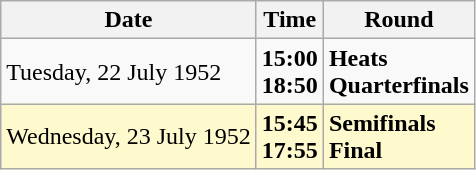<table class="wikitable">
<tr>
<th>Date</th>
<th>Time</th>
<th>Round</th>
</tr>
<tr>
<td>Tuesday, 22 July 1952</td>
<td><strong>15:00</strong><br><strong>18:50</strong></td>
<td><strong>Heats</strong><br><strong>Quarterfinals</strong></td>
</tr>
<tr style=background:lemonchiffon>
<td>Wednesday, 23 July 1952</td>
<td><strong>15:45</strong><br><strong>17:55</strong></td>
<td><strong>Semifinals</strong><br><strong>Final</strong></td>
</tr>
</table>
